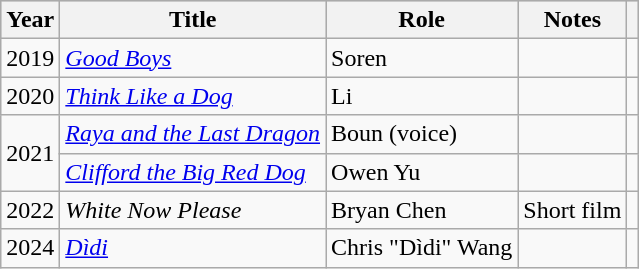<table class="wikitable sortable">
<tr style="background:#ccc; text-align:center;">
<th>Year</th>
<th>Title</th>
<th>Role</th>
<th>Notes</th>
<th></th>
</tr>
<tr>
<td>2019</td>
<td><em><a href='#'>Good Boys</a></em></td>
<td>Soren</td>
<td></td>
<td></td>
</tr>
<tr>
<td>2020</td>
<td><em><a href='#'>Think Like a Dog</a></em></td>
<td>Li</td>
<td></td>
<td></td>
</tr>
<tr>
<td rowspan="2">2021</td>
<td><em><a href='#'>Raya and the Last Dragon</a></em></td>
<td>Boun (voice)</td>
<td></td>
<td></td>
</tr>
<tr>
<td><em><a href='#'>Clifford the Big Red Dog</a></em></td>
<td>Owen Yu</td>
<td></td>
<td></td>
</tr>
<tr>
<td>2022</td>
<td><em>White Now Please</em></td>
<td>Bryan Chen</td>
<td>Short film</td>
<td></td>
</tr>
<tr>
<td>2024</td>
<td><em><a href='#'>Dìdi</a></em></td>
<td>Chris "Dìdi" Wang</td>
<td></td>
<td></td>
</tr>
</table>
